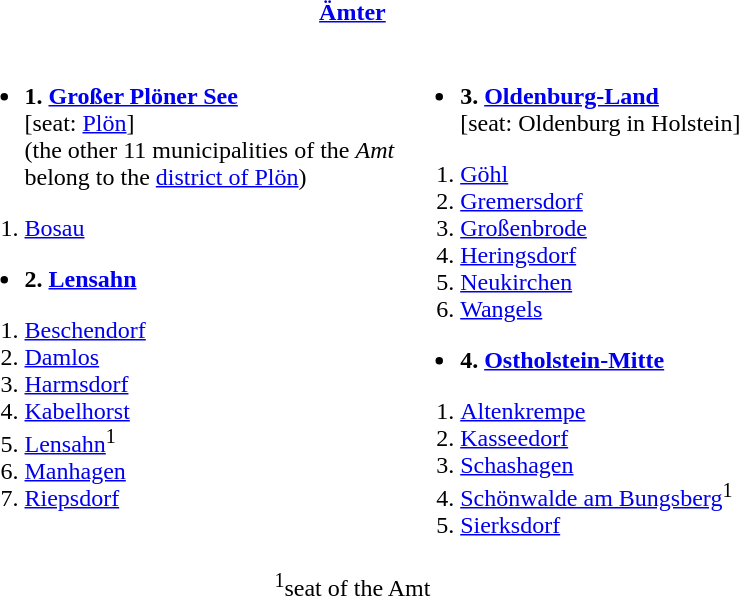<table>
<tr>
<th colspan=2><a href='#'>Ämter</a></th>
</tr>
<tr valign=top>
<td><br><ul><li><strong>1. <a href='#'>Großer Plöner See</a></strong><br>[seat: <a href='#'>Plön</a>] <br>(the other 11 municipalities of the <em>Amt</em> <br>belong to the <a href='#'>district of Plön</a>)</li></ul><ol><li><a href='#'>Bosau</a></li></ol><ul><li><strong>2. <a href='#'>Lensahn</a></strong></li></ul><ol><li><a href='#'>Beschendorf</a></li><li><a href='#'>Damlos</a></li><li><a href='#'>Harmsdorf</a></li><li><a href='#'>Kabelhorst</a></li><li><a href='#'>Lensahn</a><sup>1</sup></li><li><a href='#'>Manhagen</a></li><li><a href='#'>Riepsdorf</a></li></ol></td>
<td><br><ul><li><strong>3. <a href='#'>Oldenburg-Land</a></strong><br>[seat: Oldenburg in Holstein]</li></ul><ol><li><a href='#'>Göhl</a></li><li><a href='#'>Gremersdorf</a></li><li><a href='#'>Großenbrode</a></li><li><a href='#'>Heringsdorf</a></li><li><a href='#'>Neukirchen</a></li><li><a href='#'>Wangels</a></li></ol><ul><li><strong>4. <a href='#'>Ostholstein-Mitte</a></strong></li></ul><ol><li><a href='#'>Altenkrempe</a></li><li><a href='#'>Kasseedorf</a></li><li><a href='#'>Schashagen</a></li><li><a href='#'>Schönwalde am Bungsberg</a><sup>1</sup></li><li><a href='#'>Sierksdorf</a></li></ol></td>
</tr>
<tr>
<td colspan=2 align=center><sup>1</sup>seat of the Amt</td>
</tr>
</table>
